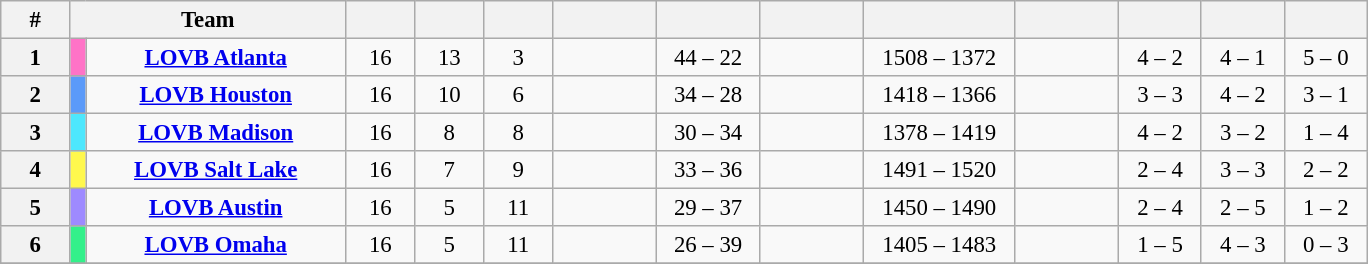<table class="wikitable" style="width:60em; font-size:95%; text-align:center">
<tr>
<th width="5%">#</th>
<th colspan=2 width="20%">Team</th>
<th width="5%"></th>
<th width="5%"></th>
<th width="5%"></th>
<th width="7.5%"></th>
<th width="7.5%"></th>
<th width="7.5%"></th>
<th width="11%"></th>
<th width="7.5%"></th>
<th width="6%"></th>
<th width="6%"></th>
<th width="6%"></th>
</tr>
<tr>
<th>1</th>
<td style="background-color:#ff73c7"></td>
<td><a href='#'><strong>LOVB Atlanta</strong></a></td>
<td>16</td>
<td>13</td>
<td>3</td>
<td></td>
<td>44  –  22</td>
<td></td>
<td>1508  –  1372</td>
<td></td>
<td>4 – 2</td>
<td>4 – 1</td>
<td>5 – 0</td>
</tr>
<tr>
<th>2</th>
<td style="background-color:#5b9af9"></td>
<td><a href='#'><strong>LOVB Houston</strong></a></td>
<td>16</td>
<td>10</td>
<td>6</td>
<td></td>
<td>34  –  28</td>
<td></td>
<td>1418  –  1366</td>
<td></td>
<td>3 – 3</td>
<td>4 – 2</td>
<td>3 – 1</td>
</tr>
<tr>
<th>3</th>
<td style="background-color:#4de7fd"></td>
<td><a href='#'><strong>LOVB Madison</strong></a></td>
<td>16</td>
<td>8</td>
<td>8</td>
<td></td>
<td>30  –  34</td>
<td></td>
<td>1378  –  1419</td>
<td></td>
<td>4 – 2</td>
<td>3 – 2</td>
<td>1 – 4</td>
</tr>
<tr>
<th>4</th>
<td style="background-color:#fff84d"></td>
<td><a href='#'><strong>LOVB Salt Lake</strong></a></td>
<td>16</td>
<td>7</td>
<td>9</td>
<td></td>
<td>33  –  36</td>
<td></td>
<td>1491  –  1520</td>
<td></td>
<td>2 – 4</td>
<td>3 – 3</td>
<td>2 – 2</td>
</tr>
<tr>
<th>5</th>
<td style="background-color:#9e8aff"></td>
<td><a href='#'><strong>LOVB Austin</strong></a></td>
<td>16</td>
<td>5</td>
<td>11</td>
<td></td>
<td>29  –  37</td>
<td></td>
<td>1450  –  1490</td>
<td></td>
<td>2 – 4</td>
<td>2 – 5</td>
<td>1 – 2</td>
</tr>
<tr>
<th>6</th>
<td style="background-color:#33f08a"></td>
<td><a href='#'><strong>LOVB Omaha</strong></a></td>
<td>16</td>
<td>5</td>
<td>11</td>
<td></td>
<td>26  –  39</td>
<td></td>
<td>1405  –  1483</td>
<td></td>
<td>1 – 5</td>
<td>4 – 3</td>
<td>0 – 3</td>
</tr>
<tr>
</tr>
</table>
